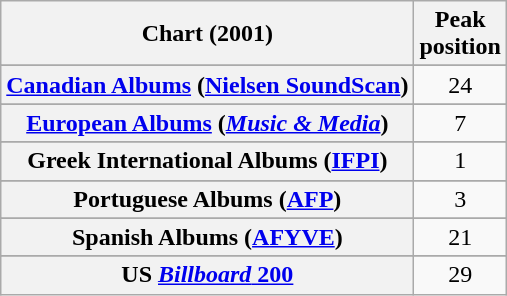<table class="wikitable sortable plainrowheaders" style="text-align:center">
<tr>
<th scope="col">Chart (2001)</th>
<th scope="col">Peak<br>position</th>
</tr>
<tr>
</tr>
<tr>
</tr>
<tr>
</tr>
<tr>
</tr>
<tr>
<th scope="row"><a href='#'>Canadian Albums</a> (<a href='#'>Nielsen SoundScan</a>)</th>
<td>24</td>
</tr>
<tr>
</tr>
<tr>
</tr>
<tr>
<th scope="row"><a href='#'>European Albums</a> (<em><a href='#'>Music & Media</a></em>)</th>
<td>7</td>
</tr>
<tr>
</tr>
<tr>
<th scope="row">Greek International Albums (<a href='#'>IFPI</a>)</th>
<td>1</td>
</tr>
<tr>
</tr>
<tr>
</tr>
<tr>
</tr>
<tr>
</tr>
<tr>
</tr>
<tr>
<th scope="row">Portuguese Albums (<a href='#'>AFP</a>)</th>
<td>3</td>
</tr>
<tr>
</tr>
<tr>
<th scope="row">Spanish Albums (<a href='#'>AFYVE</a>)</th>
<td>21</td>
</tr>
<tr>
</tr>
<tr>
</tr>
<tr>
</tr>
<tr>
<th scope="row">US <a href='#'><em>Billboard</em> 200</a></th>
<td>29</td>
</tr>
</table>
